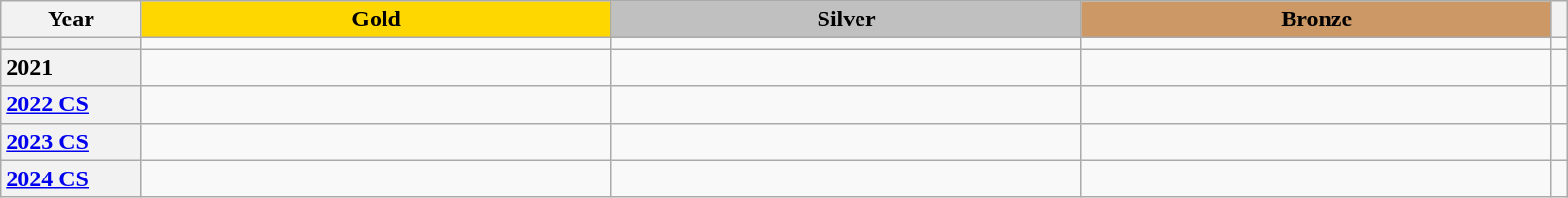<table class="wikitable unsortable" style="text-align:left; width:85%">
<tr>
<th scope="col" style="text-align:center">Year</th>
<td scope="col" style="text-align:center; width:30%; background:gold"><strong>Gold</strong></td>
<td scope="col" style="text-align:center; width:30%; background:silver"><strong>Silver</strong></td>
<td scope="col" style="text-align:center; width:30%; background:#c96"><strong>Bronze</strong></td>
<th scope="col" style="text-align:center"></th>
</tr>
<tr>
<th scope="row" style="text-align:left"></th>
<td></td>
<td></td>
<td></td>
<td></td>
</tr>
<tr>
<th scope="row" style="text-align:left">2021</th>
<td></td>
<td></td>
<td></td>
<td></td>
</tr>
<tr>
<th scope="row" style="text-align:left"><a href='#'>2022 CS</a></th>
<td></td>
<td></td>
<td></td>
<td></td>
</tr>
<tr>
<th scope="row" style="text-align:left"><a href='#'>2023 CS</a></th>
<td></td>
<td></td>
<td></td>
<td></td>
</tr>
<tr>
<th scope="row" style="text-align:left"><a href='#'>2024 CS</a></th>
<td></td>
<td></td>
<td></td>
<td></td>
</tr>
</table>
